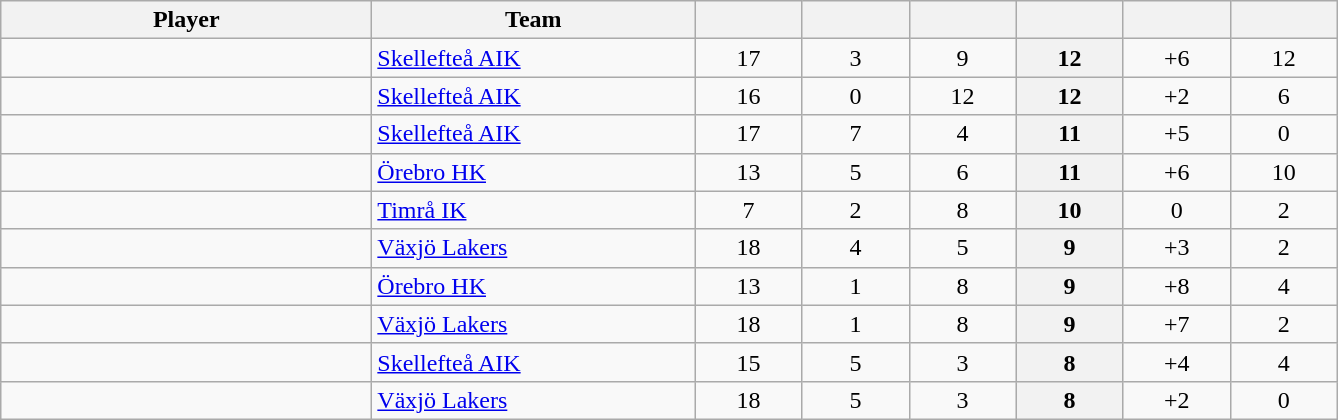<table class="wikitable sortable" style="text-align: center">
<tr>
<th style="width: 15em;">Player</th>
<th style="width: 13em;">Team</th>
<th style="width: 4em;"></th>
<th style="width: 4em;"></th>
<th style="width: 4em;"></th>
<th style="width: 4em;"></th>
<th style="width: 4em;"></th>
<th style="width: 4em;"></th>
</tr>
<tr>
<td style="text-align:left;"> </td>
<td style="text-align:left;"><a href='#'>Skellefteå AIK</a></td>
<td>17</td>
<td>3</td>
<td>9</td>
<th>12</th>
<td>+6</td>
<td>12</td>
</tr>
<tr>
<td style="text-align:left;"> </td>
<td style="text-align:left;"><a href='#'>Skellefteå AIK</a></td>
<td>16</td>
<td>0</td>
<td>12</td>
<th>12</th>
<td>+2</td>
<td>6</td>
</tr>
<tr>
<td style="text-align:left;"> </td>
<td style="text-align:left;"><a href='#'>Skellefteå AIK</a></td>
<td>17</td>
<td>7</td>
<td>4</td>
<th>11</th>
<td>+5</td>
<td>0</td>
</tr>
<tr>
<td style="text-align:left;"> </td>
<td style="text-align:left;"><a href='#'>Örebro HK</a></td>
<td>13</td>
<td>5</td>
<td>6</td>
<th>11</th>
<td>+6</td>
<td>10</td>
</tr>
<tr>
<td style="text-align:left;"> </td>
<td style="text-align:left;"><a href='#'>Timrå IK</a></td>
<td>7</td>
<td>2</td>
<td>8</td>
<th>10</th>
<td>0</td>
<td>2</td>
</tr>
<tr>
<td style="text-align:left;"> </td>
<td style="text-align:left;"><a href='#'>Växjö Lakers</a></td>
<td>18</td>
<td>4</td>
<td>5</td>
<th>9</th>
<td>+3</td>
<td>2</td>
</tr>
<tr>
<td style="text-align:left;"> </td>
<td style="text-align:left;"><a href='#'>Örebro HK</a></td>
<td>13</td>
<td>1</td>
<td>8</td>
<th>9</th>
<td>+8</td>
<td>4</td>
</tr>
<tr>
<td style="text-align:left;"> </td>
<td style="text-align:left;"><a href='#'>Växjö Lakers</a></td>
<td>18</td>
<td>1</td>
<td>8</td>
<th>9</th>
<td>+7</td>
<td>2</td>
</tr>
<tr>
<td style="text-align:left;"> </td>
<td style="text-align:left;"><a href='#'>Skellefteå AIK</a></td>
<td>15</td>
<td>5</td>
<td>3</td>
<th>8</th>
<td>+4</td>
<td>4</td>
</tr>
<tr>
<td style="text-align:left;"> </td>
<td style="text-align:left;"><a href='#'>Växjö Lakers</a></td>
<td>18</td>
<td>5</td>
<td>3</td>
<th>8</th>
<td>+2</td>
<td>0</td>
</tr>
</table>
